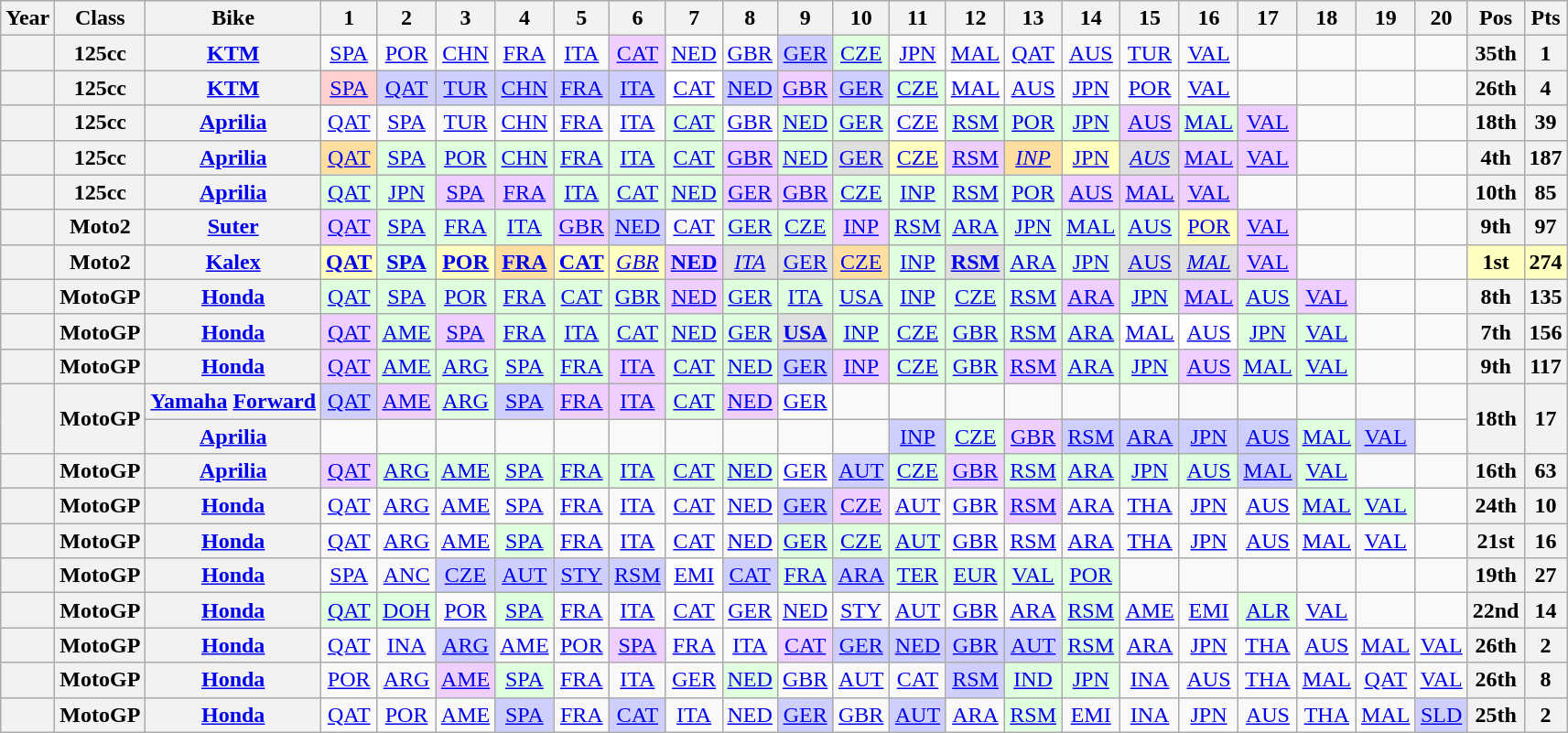<table class="wikitable" style="text-align:center">
<tr>
<th>Year</th>
<th>Class</th>
<th>Bike</th>
<th>1</th>
<th>2</th>
<th>3</th>
<th>4</th>
<th>5</th>
<th>6</th>
<th>7</th>
<th>8</th>
<th>9</th>
<th>10</th>
<th>11</th>
<th>12</th>
<th>13</th>
<th>14</th>
<th>15</th>
<th>16</th>
<th>17</th>
<th>18</th>
<th>19</th>
<th>20</th>
<th>Pos</th>
<th>Pts</th>
</tr>
<tr>
<th></th>
<th>125cc</th>
<th><a href='#'>KTM</a></th>
<td><a href='#'>SPA</a></td>
<td><a href='#'>POR</a></td>
<td><a href='#'>CHN</a></td>
<td><a href='#'>FRA</a></td>
<td><a href='#'>ITA</a></td>
<td style="background:#efcfff;"><a href='#'>CAT</a><br></td>
<td><a href='#'>NED</a></td>
<td><a href='#'>GBR</a></td>
<td style="background:#cfcfff;"><a href='#'>GER</a><br></td>
<td style="background:#dfffdf;"><a href='#'>CZE</a><br></td>
<td><a href='#'>JPN</a></td>
<td><a href='#'>MAL</a></td>
<td><a href='#'>QAT</a></td>
<td><a href='#'>AUS</a></td>
<td><a href='#'>TUR</a></td>
<td><a href='#'>VAL</a></td>
<td></td>
<td></td>
<td></td>
<td></td>
<th>35th</th>
<th>1</th>
</tr>
<tr>
<th></th>
<th>125cc</th>
<th><a href='#'>KTM</a></th>
<td style="background:#ffcfcf;"><a href='#'>SPA</a><br></td>
<td style="background:#cfcfff;"><a href='#'>QAT</a><br></td>
<td style="background:#cfcfff;"><a href='#'>TUR</a><br></td>
<td style="background:#cfcfff;"><a href='#'>CHN</a><br></td>
<td style="background:#cfcfff;"><a href='#'>FRA</a><br></td>
<td style="background:#cfcfff;"><a href='#'>ITA</a><br></td>
<td style="background:#ffffff;"><a href='#'>CAT</a><br></td>
<td style="background:#cfcfff;"><a href='#'>NED</a><br></td>
<td style="background:#efcfff;"><a href='#'>GBR</a><br></td>
<td style="background:#cfcfff;"><a href='#'>GER</a><br></td>
<td style="background:#dfffdf;"><a href='#'>CZE</a><br></td>
<td style="background:#ffffff;"><a href='#'>MAL</a><br></td>
<td><a href='#'>AUS</a></td>
<td><a href='#'>JPN</a></td>
<td><a href='#'>POR</a></td>
<td><a href='#'>VAL</a></td>
<td></td>
<td></td>
<td></td>
<td></td>
<th>26th</th>
<th>4</th>
</tr>
<tr>
<th></th>
<th>125cc</th>
<th><a href='#'>Aprilia</a></th>
<td><a href='#'>QAT</a></td>
<td><a href='#'>SPA</a></td>
<td><a href='#'>TUR</a></td>
<td><a href='#'>CHN</a></td>
<td><a href='#'>FRA</a></td>
<td><a href='#'>ITA</a></td>
<td style="background:#dfffdf;"><a href='#'>CAT</a><br></td>
<td><a href='#'>GBR</a></td>
<td style="background:#dfffdf;"><a href='#'>NED</a><br></td>
<td style="background:#dfffdf;"><a href='#'>GER</a><br></td>
<td><a href='#'>CZE</a></td>
<td style="background:#dfffdf;"><a href='#'>RSM</a><br></td>
<td style="background:#dfffdf;"><a href='#'>POR</a><br></td>
<td style="background:#dfffdf;"><a href='#'>JPN</a><br></td>
<td style="background:#efcfff;"><a href='#'>AUS</a><br></td>
<td style="background:#dfffdf;"><a href='#'>MAL</a><br></td>
<td style="background:#efcfff;"><a href='#'>VAL</a><br></td>
<td></td>
<td></td>
<td></td>
<th>18th</th>
<th>39</th>
</tr>
<tr>
<th></th>
<th>125cc</th>
<th><a href='#'>Aprilia</a></th>
<td style="background:#ffdf9f;"><a href='#'>QAT</a><br></td>
<td style="background:#dfffdf;"><a href='#'>SPA</a><br></td>
<td style="background:#dfffdf;"><a href='#'>POR</a><br></td>
<td style="background:#dfffdf;"><a href='#'>CHN</a><br></td>
<td style="background:#dfffdf;"><a href='#'>FRA</a><br></td>
<td style="background:#dfffdf;"><a href='#'>ITA</a><br></td>
<td style="background:#dfffdf;"><a href='#'>CAT</a><br></td>
<td style="background:#efcfff;"><a href='#'>GBR</a><br></td>
<td style="background:#dfffdf;"><a href='#'>NED</a><br></td>
<td style="background:#DFDFDF;"><a href='#'>GER</a><br></td>
<td style="background:#ffffbf;"><a href='#'>CZE</a><br></td>
<td style="background:#efcfff;"><a href='#'>RSM</a><br></td>
<td style="background:#ffdf9f;"><em><a href='#'>INP</a></em><br></td>
<td style="background:#ffffbf;"><a href='#'>JPN</a><br></td>
<td style="background:#DFDFDF;"><em><a href='#'>AUS</a></em><br></td>
<td style="background:#efcfff;"><a href='#'>MAL</a><br></td>
<td style="background:#efcfff;"><a href='#'>VAL</a><br></td>
<td></td>
<td></td>
<td></td>
<th>4th</th>
<th>187</th>
</tr>
<tr>
<th></th>
<th>125cc</th>
<th><a href='#'>Aprilia</a></th>
<td style="background:#dfffdf;"><a href='#'>QAT</a><br></td>
<td style="background:#dfffdf;"><a href='#'>JPN</a><br></td>
<td style="background:#efcfff;"><a href='#'>SPA</a><br></td>
<td style="background:#efcfff;"><a href='#'>FRA</a><br></td>
<td style="background:#dfffdf;"><a href='#'>ITA</a><br></td>
<td style="background:#dfffdf;"><a href='#'>CAT</a><br></td>
<td style="background:#dfffdf;"><a href='#'>NED</a><br></td>
<td style="background:#efcfff;"><a href='#'>GER</a><br></td>
<td style="background:#efcfff;"><a href='#'>GBR</a><br></td>
<td style="background:#dfffdf;"><a href='#'>CZE</a><br></td>
<td style="background:#dfffdf;"><a href='#'>INP</a><br></td>
<td style="background:#dfffdf;"><a href='#'>RSM</a><br></td>
<td style="background:#dfffdf;"><a href='#'>POR</a><br></td>
<td style="background:#efcfff;"><a href='#'>AUS</a><br></td>
<td style="background:#efcfff;"><a href='#'>MAL</a><br></td>
<td style="background:#efcfff;"><a href='#'>VAL</a><br></td>
<td></td>
<td></td>
<td></td>
<td></td>
<th>10th</th>
<th>85</th>
</tr>
<tr>
<th></th>
<th>Moto2</th>
<th><a href='#'>Suter</a></th>
<td style="background:#EFCFFF;"><a href='#'>QAT</a><br></td>
<td style="background:#dfffdf;"><a href='#'>SPA</a><br></td>
<td style="background:#dfffdf;"><a href='#'>FRA</a><br></td>
<td style="background:#dfffdf;"><a href='#'>ITA</a><br></td>
<td style="background:#EFCFFF;"><a href='#'>GBR</a><br></td>
<td style="background:#cfcfff;"><a href='#'>NED</a><br></td>
<td><a href='#'>CAT</a></td>
<td style="background:#dfffdf;"><a href='#'>GER</a><br></td>
<td style="background:#dfffdf;"><a href='#'>CZE</a><br></td>
<td style="background:#EFCFFF;"><a href='#'>INP</a><br></td>
<td style="background:#dfffdf;"><a href='#'>RSM</a><br></td>
<td style="background:#dfffdf;"><a href='#'>ARA</a><br></td>
<td style="background:#dfffdf;"><a href='#'>JPN</a><br></td>
<td style="background:#dfffdf;"><a href='#'>MAL</a><br></td>
<td style="background:#dfffdf;"><a href='#'>AUS</a><br></td>
<td style="background:#ffffbf;"><a href='#'>POR</a><br></td>
<td style="background:#EFCFFF;"><a href='#'>VAL</a><br></td>
<td></td>
<td></td>
<td></td>
<th>9th</th>
<th>97</th>
</tr>
<tr>
<th></th>
<th>Moto2</th>
<th><a href='#'>Kalex</a></th>
<td style="background:#ffffbf;"><strong><a href='#'>QAT</a></strong><br></td>
<td style="background:#dfffdf;"><strong><a href='#'>SPA</a></strong><br></td>
<td style="background:#ffffbf;"><strong><a href='#'>POR</a></strong><br></td>
<td style="background:#ffdf9f;"><strong><a href='#'>FRA</a></strong><br></td>
<td style="background:#ffffbf;"><strong><a href='#'>CAT</a></strong><br></td>
<td style="background:#ffffbf;"><em><a href='#'>GBR</a></em><br></td>
<td style="background:#efcfff;"><strong><a href='#'>NED</a></strong><br></td>
<td style="background:#DFDFDF;"><em><a href='#'>ITA</a></em><br></td>
<td style="background:#DFDFDF;"><a href='#'>GER</a><br></td>
<td style="background:#ffdf9f;"><a href='#'>CZE</a><br></td>
<td style="background:#dfffdf;"><a href='#'>INP</a><br></td>
<td style="background:#DFDFDF;"><strong><a href='#'>RSM</a></strong><br></td>
<td style="background:#dfffdf;"><a href='#'>ARA</a><br></td>
<td style="background:#dfffdf;"><a href='#'>JPN</a><br></td>
<td style="background:#DFDFDF;"><a href='#'>AUS</a><br></td>
<td style="background:#DFDFDF;"><em><a href='#'>MAL</a></em><br></td>
<td style="background:#efcfff;"><a href='#'>VAL</a><br></td>
<td></td>
<td></td>
<td></td>
<td style="background:#ffffbf;"><strong>1st</strong></td>
<td style="background:#ffffbf;"><strong>274</strong></td>
</tr>
<tr>
<th></th>
<th>MotoGP</th>
<th><a href='#'>Honda</a></th>
<td style="background:#DFFFDF;"><a href='#'>QAT</a><br></td>
<td style="background:#DFFFDF;"><a href='#'>SPA</a><br></td>
<td style="background:#DFFFDF;"><a href='#'>POR</a><br></td>
<td style="background:#DFFFDF;"><a href='#'>FRA</a><br></td>
<td style="background:#DFFFDF;"><a href='#'>CAT</a><br></td>
<td style="background:#DFFFDF;"><a href='#'>GBR</a><br></td>
<td style="background:#efcfff;"><a href='#'>NED</a><br></td>
<td style="background:#DFFFDF;"><a href='#'>GER</a><br></td>
<td style="background:#DFFFDF;"><a href='#'>ITA</a><br></td>
<td style="background:#DFFFDF;"><a href='#'>USA</a><br></td>
<td style="background:#DFFFDF;"><a href='#'>INP</a><br></td>
<td style="background:#DFFFDF;"><a href='#'>CZE</a><br></td>
<td style="background:#DFFFDF;"><a href='#'>RSM</a><br></td>
<td style="background:#efcfff;"><a href='#'>ARA</a><br></td>
<td style="background:#DFFFDF;"><a href='#'>JPN</a><br></td>
<td style="background:#efcfff;"><a href='#'>MAL</a><br></td>
<td style="background:#DFFFDF;"><a href='#'>AUS</a><br></td>
<td style="background:#efcfff;"><a href='#'>VAL</a><br></td>
<td></td>
<td></td>
<th>8th</th>
<th>135</th>
</tr>
<tr>
<th></th>
<th>MotoGP</th>
<th><a href='#'>Honda</a></th>
<td style="background:#EFCFFF;"><a href='#'>QAT</a><br></td>
<td style="background:#DFFFDF;"><a href='#'>AME</a><br></td>
<td style="background:#EFCFFF;"><a href='#'>SPA</a><br></td>
<td style="background:#DFFFDF;"><a href='#'>FRA</a><br></td>
<td style="background:#DFFFDF;"><a href='#'>ITA</a><br></td>
<td style="background:#DFFFDF;"><a href='#'>CAT</a><br></td>
<td style="background:#DFFFDF;"><a href='#'>NED</a><br></td>
<td style="background:#dfffdf;"><a href='#'>GER</a><br></td>
<td style="background:#DFDFDF;"><strong><a href='#'>USA</a></strong><br></td>
<td style="background:#dfffdf;"><a href='#'>INP</a><br></td>
<td style="background:#dfffdf;"><a href='#'>CZE</a><br></td>
<td style="background:#DFFFDF;"><a href='#'>GBR</a><br></td>
<td style="background:#DFFFDF;"><a href='#'>RSM</a><br></td>
<td style="background:#DFFFDF;"><a href='#'>ARA</a><br></td>
<td style="background:#FFFFFF;"><a href='#'>MAL</a><br></td>
<td style="background:#FFFFFF;"><a href='#'>AUS</a><br></td>
<td style="background:#dfffdf;"><a href='#'>JPN</a><br></td>
<td style="background:#dfffdf;"><a href='#'>VAL</a><br></td>
<td></td>
<td></td>
<th>7th</th>
<th>156</th>
</tr>
<tr>
<th></th>
<th>MotoGP</th>
<th><a href='#'>Honda</a></th>
<td style="background:#EFCFFF;"><a href='#'>QAT</a><br></td>
<td style="background:#dfffdf;"><a href='#'>AME</a><br></td>
<td style="background:#dfffdf;"><a href='#'>ARG</a><br></td>
<td style="background:#dfffdf;"><a href='#'>SPA</a><br></td>
<td style="background:#dfffdf;"><a href='#'>FRA</a><br></td>
<td style="background:#efcfff;"><a href='#'>ITA</a><br></td>
<td style="background:#dfffdf;"><a href='#'>CAT</a><br></td>
<td style="background:#dfffdf;"><a href='#'>NED</a><br></td>
<td style="background:#cfcfff;"><a href='#'>GER</a><br></td>
<td style="background:#efcfff;"><a href='#'>INP</a><br></td>
<td style="background:#dfffdf;"><a href='#'>CZE</a><br></td>
<td style="background:#dfffdf;"><a href='#'>GBR</a><br></td>
<td style="background:#efcfff;"><a href='#'>RSM</a><br></td>
<td style="background:#dfffdf;"><a href='#'>ARA</a><br></td>
<td style="background:#dfffdf;"><a href='#'>JPN</a><br></td>
<td style="background:#efcfff;"><a href='#'>AUS</a><br></td>
<td style="background:#dfffdf;"><a href='#'>MAL</a><br></td>
<td style="background:#dfffdf;"><a href='#'>VAL</a><br></td>
<td></td>
<td></td>
<th>9th</th>
<th>117</th>
</tr>
<tr>
<th rowspan=2></th>
<th rowspan=2>MotoGP</th>
<th><a href='#'>Yamaha</a> <a href='#'>Forward</a></th>
<td style="background:#cfcfff;"><a href='#'>QAT</a><br></td>
<td style="background:#efcfff;"><a href='#'>AME</a><br></td>
<td style="background:#dfffdf;"><a href='#'>ARG</a><br></td>
<td style="background:#cfcfff;"><a href='#'>SPA</a><br></td>
<td style="background:#efcfff;"><a href='#'>FRA</a><br></td>
<td style="background:#efcfff;"><a href='#'>ITA</a><br></td>
<td style="background:#dfffdf;"><a href='#'>CAT</a><br></td>
<td style="background:#efcfff;"><a href='#'>NED</a><br></td>
<td><a href='#'>GER</a></td>
<td></td>
<td></td>
<td></td>
<td></td>
<td></td>
<td></td>
<td></td>
<td></td>
<td></td>
<td></td>
<td></td>
<th rowspan=2>18th</th>
<th rowspan=2>17</th>
</tr>
<tr>
<th><a href='#'>Aprilia</a></th>
<td></td>
<td></td>
<td></td>
<td></td>
<td></td>
<td></td>
<td></td>
<td></td>
<td></td>
<td></td>
<td style="background:#cfcfff;"><a href='#'>INP</a><br></td>
<td style="background:#dfffdf;"><a href='#'>CZE</a><br></td>
<td style="background:#efcfff;"><a href='#'>GBR</a><br></td>
<td style="background:#cfcfff;"><a href='#'>RSM</a><br></td>
<td style="background:#cfcfff;"><a href='#'>ARA</a><br></td>
<td style="background:#cfcfff;"><a href='#'>JPN</a><br></td>
<td style="background:#cfcfff;"><a href='#'>AUS</a><br></td>
<td style="background:#dfffdf;"><a href='#'>MAL</a><br></td>
<td style="background:#cfcfff;"><a href='#'>VAL</a><br></td>
<td></td>
</tr>
<tr>
<th></th>
<th>MotoGP</th>
<th><a href='#'>Aprilia</a></th>
<td style="background:#efcfff;"><a href='#'>QAT</a><br></td>
<td style="background:#dfffdf;"><a href='#'>ARG</a><br></td>
<td style="background:#dfffdf;"><a href='#'>AME</a><br></td>
<td style="background:#dfffdf;"><a href='#'>SPA</a><br></td>
<td style="background:#dfffdf;"><a href='#'>FRA</a><br></td>
<td style="background:#dfffdf;"><a href='#'>ITA</a><br></td>
<td style="background:#dfffdf;"><a href='#'>CAT</a><br></td>
<td style="background:#dfffdf;"><a href='#'>NED</a><br></td>
<td style="background:#ffffff;"><a href='#'>GER</a><br></td>
<td style="background:#cfcfff;"><a href='#'>AUT</a><br></td>
<td style="background:#dfffdf;"><a href='#'>CZE</a><br></td>
<td style="background:#efcfff;"><a href='#'>GBR</a><br></td>
<td style="background:#dfffdf;"><a href='#'>RSM</a><br></td>
<td style="background:#dfffdf;"><a href='#'>ARA</a><br></td>
<td style="background:#dfffdf;"><a href='#'>JPN</a><br></td>
<td style="background:#dfffdf;"><a href='#'>AUS</a><br></td>
<td style="background:#cfcfff;"><a href='#'>MAL</a><br></td>
<td style="background:#dfffdf;"><a href='#'>VAL</a><br></td>
<td></td>
<td></td>
<th>16th</th>
<th>63</th>
</tr>
<tr>
<th></th>
<th>MotoGP</th>
<th><a href='#'>Honda</a></th>
<td><a href='#'>QAT</a></td>
<td><a href='#'>ARG</a></td>
<td><a href='#'>AME</a></td>
<td><a href='#'>SPA</a></td>
<td><a href='#'>FRA</a></td>
<td><a href='#'>ITA</a></td>
<td><a href='#'>CAT</a></td>
<td><a href='#'>NED</a></td>
<td style="background:#cfcfff;"><a href='#'>GER</a><br></td>
<td style="background:#efcfff;"><a href='#'>CZE</a><br></td>
<td><a href='#'>AUT</a></td>
<td><a href='#'>GBR</a></td>
<td style="background:#efcfff;"><a href='#'>RSM</a><br></td>
<td><a href='#'>ARA</a></td>
<td><a href='#'>THA</a></td>
<td><a href='#'>JPN</a></td>
<td><a href='#'>AUS</a></td>
<td style="background:#dfffdf;"><a href='#'>MAL</a><br></td>
<td style="background:#dfffdf;"><a href='#'>VAL</a><br></td>
<td></td>
<th>24th</th>
<th>10</th>
</tr>
<tr>
<th></th>
<th>MotoGP</th>
<th><a href='#'>Honda</a></th>
<td><a href='#'>QAT</a></td>
<td><a href='#'>ARG</a></td>
<td><a href='#'>AME</a></td>
<td style="background:#dfffdf;"><a href='#'>SPA</a><br></td>
<td><a href='#'>FRA</a></td>
<td><a href='#'>ITA</a></td>
<td><a href='#'>CAT</a></td>
<td><a href='#'>NED</a></td>
<td style="background:#dfffdf;"><a href='#'>GER</a><br></td>
<td style="background:#dfffdf;"><a href='#'>CZE</a><br></td>
<td style="background:#dfffdf;"><a href='#'>AUT</a><br></td>
<td><a href='#'>GBR</a></td>
<td><a href='#'>RSM</a></td>
<td><a href='#'>ARA</a></td>
<td><a href='#'>THA</a></td>
<td><a href='#'>JPN</a></td>
<td><a href='#'>AUS</a></td>
<td><a href='#'>MAL</a></td>
<td><a href='#'>VAL</a></td>
<td></td>
<th>21st</th>
<th>16</th>
</tr>
<tr>
<th></th>
<th>MotoGP</th>
<th><a href='#'>Honda</a></th>
<td style="background:#;"><a href='#'>SPA</a></td>
<td style="background:#;"><a href='#'>ANC</a></td>
<td style="background:#cfcfff;"><a href='#'>CZE</a><br></td>
<td style="background:#cfcfff;"><a href='#'>AUT</a><br></td>
<td style="background:#cfcfff;"><a href='#'>STY</a><br></td>
<td style="background:#cfcfff;"><a href='#'>RSM</a><br></td>
<td style="background:#ffffff;"><a href='#'>EMI</a><br></td>
<td style="background:#cfcfff;"><a href='#'>CAT</a><br></td>
<td style="background:#dfffdf;"><a href='#'>FRA</a><br></td>
<td style="background:#cfcfff;"><a href='#'>ARA</a><br></td>
<td style="background:#dfffdf;"><a href='#'>TER</a><br></td>
<td style="background:#dfffdf;"><a href='#'>EUR</a><br></td>
<td style="background:#dfffdf;"><a href='#'>VAL</a><br></td>
<td style="background:#dfffdf;"><a href='#'>POR</a><br></td>
<td></td>
<td></td>
<td></td>
<td></td>
<td></td>
<td></td>
<th>19th</th>
<th>27</th>
</tr>
<tr>
<th></th>
<th>MotoGP</th>
<th><a href='#'>Honda</a></th>
<td style="background:#dfffdf;"><a href='#'>QAT</a><br></td>
<td style="background:#dfffdf;"><a href='#'>DOH</a><br></td>
<td><a href='#'>POR</a></td>
<td style="background:#dfffdf;"><a href='#'>SPA</a><br></td>
<td><a href='#'>FRA</a></td>
<td><a href='#'>ITA</a></td>
<td><a href='#'>CAT</a></td>
<td><a href='#'>GER</a></td>
<td><a href='#'>NED</a></td>
<td><a href='#'>STY</a></td>
<td><a href='#'>AUT</a></td>
<td><a href='#'>GBR</a></td>
<td><a href='#'>ARA</a></td>
<td style="background:#dfffdf;"><a href='#'>RSM</a><br></td>
<td><a href='#'>AME</a></td>
<td><a href='#'>EMI</a></td>
<td style="background:#dfffdf;"><a href='#'>ALR</a><br></td>
<td><a href='#'>VAL</a></td>
<td></td>
<td></td>
<th>22nd</th>
<th>14</th>
</tr>
<tr>
<th></th>
<th>MotoGP</th>
<th><a href='#'>Honda</a></th>
<td><a href='#'>QAT</a></td>
<td><a href='#'>INA</a></td>
<td style="background:#cfcfff;"><a href='#'>ARG</a><br></td>
<td><a href='#'>AME</a></td>
<td><a href='#'>POR</a></td>
<td style="background:#efcfff;"><a href='#'>SPA</a><br></td>
<td><a href='#'>FRA</a></td>
<td><a href='#'>ITA</a></td>
<td style="background:#efcfff;"><a href='#'>CAT</a><br></td>
<td style="background:#cfcfff;"><a href='#'>GER</a><br></td>
<td style="background:#cfcfff;"><a href='#'>NED</a><br></td>
<td style="background:#cfcfff;"><a href='#'>GBR</a><br></td>
<td style="background:#cfcfff;"><a href='#'>AUT</a><br></td>
<td style="background:#dfffdf;"><a href='#'>RSM</a><br></td>
<td><a href='#'>ARA</a></td>
<td><a href='#'>JPN</a></td>
<td><a href='#'>THA</a></td>
<td><a href='#'>AUS</a></td>
<td><a href='#'>MAL</a></td>
<td><a href='#'>VAL</a></td>
<th>26th</th>
<th>2</th>
</tr>
<tr>
<th></th>
<th>MotoGP</th>
<th><a href='#'>Honda</a></th>
<td><a href='#'>POR</a></td>
<td><a href='#'>ARG</a></td>
<td style="background:#efcfff;"><a href='#'>AME</a><br></td>
<td style="background:#dfffdf;"><a href='#'>SPA</a><br></td>
<td><a href='#'>FRA</a></td>
<td><a href='#'>ITA</a></td>
<td><a href='#'>GER</a></td>
<td style="background:#dfffdf;"><a href='#'>NED</a><br></td>
<td><a href='#'>GBR</a></td>
<td><a href='#'>AUT</a></td>
<td><a href='#'>CAT</a></td>
<td style="background:#cfcfff;"><a href='#'>RSM</a><br></td>
<td style="background:#dfffdf;"><a href='#'>IND</a><br></td>
<td style="background:#dfffdf;"><a href='#'>JPN</a><br></td>
<td><a href='#'>INA</a></td>
<td><a href='#'>AUS</a></td>
<td><a href='#'>THA</a></td>
<td><a href='#'>MAL</a></td>
<td><a href='#'>QAT</a></td>
<td><a href='#'>VAL</a></td>
<th>26th</th>
<th>8</th>
</tr>
<tr>
<th></th>
<th>MotoGP</th>
<th><a href='#'>Honda</a></th>
<td><a href='#'>QAT</a></td>
<td><a href='#'>POR</a></td>
<td><a href='#'>AME</a><br></td>
<td style="background:#CFCFFF;"><a href='#'>SPA</a><br></td>
<td><a href='#'>FRA</a></td>
<td style="background:#CFCFFF;"><a href='#'>CAT</a><br></td>
<td><a href='#'>ITA</a></td>
<td><a href='#'>NED</a></td>
<td style="background:#CFCFFF;"><a href='#'>GER</a><br></td>
<td><a href='#'>GBR</a></td>
<td style="background:#CFCFFF;"><a href='#'>AUT</a><br></td>
<td><a href='#'>ARA</a></td>
<td style="background:#DFFFDF;"><a href='#'>RSM</a><br></td>
<td><a href='#'>EMI</a></td>
<td><a href='#'>INA</a></td>
<td><a href='#'>JPN</a></td>
<td><a href='#'>AUS</a></td>
<td><a href='#'>THA</a></td>
<td><a href='#'>MAL</a></td>
<td style="background:#CFCFFF;"><a href='#'>SLD</a><br></td>
<th>25th</th>
<th>2</th>
</tr>
</table>
